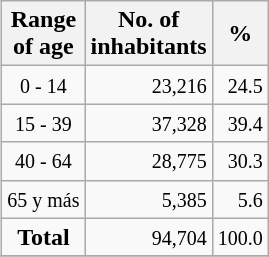<table class="wikitable" align=right>
<tr>
<th>Range<br>of age</th>
<th>No. of<br>inhabitants</th>
<th>%</th>
</tr>
<tr>
<td align=center><small>0 - 14</small></td>
<td align=right><small>23,216 </small></td>
<td align=right><small>24.5</small></td>
</tr>
<tr>
<td align=center><small>15 - 39</small></td>
<td align=right><small>37,328 </small></td>
<td align=right><small>39.4</small></td>
</tr>
<tr>
<td align=center><small>40 - 64</small></td>
<td align=right><small>28,775  </small></td>
<td align=right><small> 30.3</small></td>
</tr>
<tr>
<td align=center><small>65 y más</small></td>
<td align=right><small>5,385 </small></td>
<td align=right><small>5.6</small></td>
</tr>
<tr>
<td align=center><strong>Total</strong></td>
<td align=right><small>94,704 </small></td>
<td align=right><small>100.0</small></td>
</tr>
<tr>
</tr>
</table>
